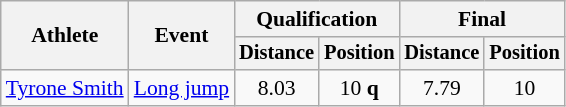<table class=wikitable style="font-size:90%">
<tr>
<th rowspan="2">Athlete</th>
<th rowspan="2">Event</th>
<th colspan="2">Qualification</th>
<th colspan="2">Final</th>
</tr>
<tr style="font-size:95%">
<th>Distance</th>
<th>Position</th>
<th>Distance</th>
<th>Position</th>
</tr>
<tr style=text-align:center>
<td style=text-align:left><a href='#'>Tyrone Smith</a></td>
<td style=text-align:left><a href='#'>Long jump</a></td>
<td>8.03</td>
<td>10 <strong>q</strong></td>
<td>7.79</td>
<td>10</td>
</tr>
</table>
